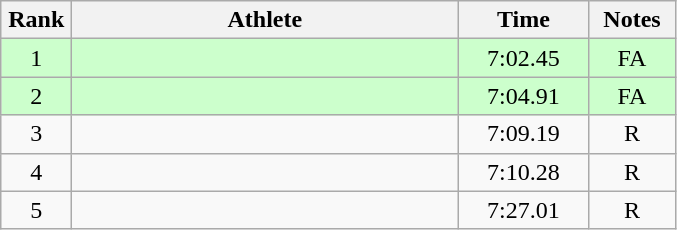<table class=wikitable style="text-align:center">
<tr>
<th width=40>Rank</th>
<th width=250>Athlete</th>
<th width=80>Time</th>
<th width=50>Notes</th>
</tr>
<tr bgcolor="ccffcc">
<td>1</td>
<td align=left></td>
<td>7:02.45</td>
<td>FA</td>
</tr>
<tr bgcolor="ccffcc">
<td>2</td>
<td align=left></td>
<td>7:04.91</td>
<td>FA</td>
</tr>
<tr>
<td>3</td>
<td align=left></td>
<td>7:09.19</td>
<td>R</td>
</tr>
<tr>
<td>4</td>
<td align=left></td>
<td>7:10.28</td>
<td>R</td>
</tr>
<tr>
<td>5</td>
<td align=left></td>
<td>7:27.01</td>
<td>R</td>
</tr>
</table>
